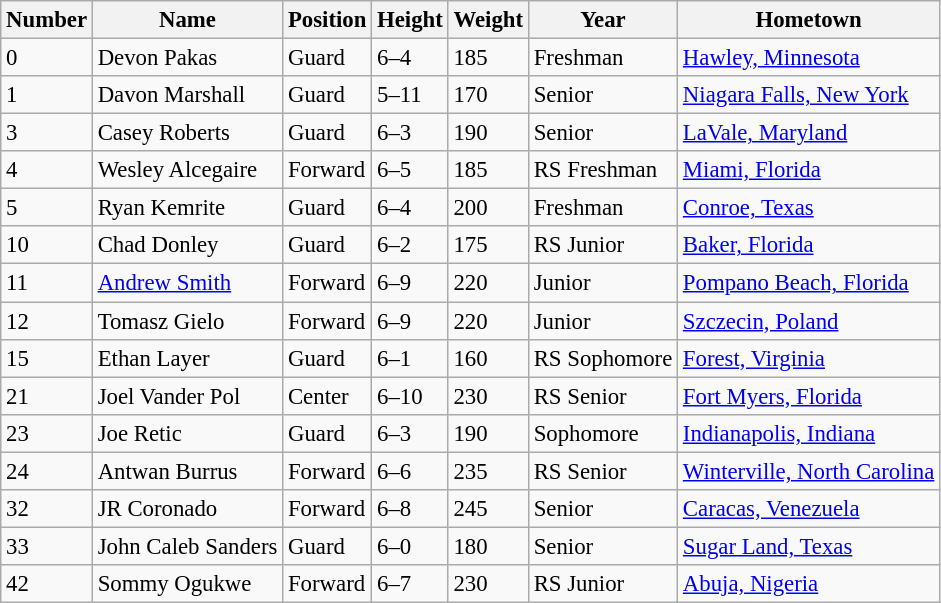<table class="wikitable sortable" style="font-size: 95%;">
<tr>
<th>Number</th>
<th>Name</th>
<th>Position</th>
<th>Height</th>
<th>Weight</th>
<th>Year</th>
<th>Hometown</th>
</tr>
<tr>
<td>0</td>
<td>Devon Pakas</td>
<td>Guard</td>
<td>6–4</td>
<td>185</td>
<td>Freshman</td>
<td><a href='#'>Hawley, Minnesota</a></td>
</tr>
<tr>
<td>1</td>
<td>Davon Marshall</td>
<td>Guard</td>
<td>5–11</td>
<td>170</td>
<td>Senior</td>
<td><a href='#'>Niagara Falls, New York</a></td>
</tr>
<tr>
<td>3</td>
<td>Casey Roberts</td>
<td>Guard</td>
<td>6–3</td>
<td>190</td>
<td>Senior</td>
<td><a href='#'>LaVale, Maryland</a></td>
</tr>
<tr>
<td>4</td>
<td>Wesley Alcegaire</td>
<td>Forward</td>
<td>6–5</td>
<td>185</td>
<td>RS Freshman</td>
<td><a href='#'>Miami, Florida</a></td>
</tr>
<tr>
<td>5</td>
<td>Ryan Kemrite</td>
<td>Guard</td>
<td>6–4</td>
<td>200</td>
<td>Freshman</td>
<td><a href='#'>Conroe, Texas</a></td>
</tr>
<tr>
<td>10</td>
<td>Chad Donley</td>
<td>Guard</td>
<td>6–2</td>
<td>175</td>
<td>RS Junior</td>
<td><a href='#'>Baker, Florida</a></td>
</tr>
<tr>
<td>11</td>
<td><a href='#'>Andrew Smith</a></td>
<td>Forward</td>
<td>6–9</td>
<td>220</td>
<td>Junior</td>
<td><a href='#'>Pompano Beach, Florida</a></td>
</tr>
<tr>
<td>12</td>
<td>Tomasz Gielo</td>
<td>Forward</td>
<td>6–9</td>
<td>220</td>
<td>Junior</td>
<td><a href='#'>Szczecin, Poland</a></td>
</tr>
<tr>
<td>15</td>
<td>Ethan Layer</td>
<td>Guard</td>
<td>6–1</td>
<td>160</td>
<td>RS Sophomore</td>
<td><a href='#'>Forest, Virginia</a></td>
</tr>
<tr>
<td>21</td>
<td>Joel Vander Pol</td>
<td>Center</td>
<td>6–10</td>
<td>230</td>
<td>RS Senior</td>
<td><a href='#'>Fort Myers, Florida</a></td>
</tr>
<tr>
<td>23</td>
<td>Joe Retic</td>
<td>Guard</td>
<td>6–3</td>
<td>190</td>
<td>Sophomore</td>
<td><a href='#'>Indianapolis, Indiana</a></td>
</tr>
<tr>
<td>24</td>
<td>Antwan Burrus</td>
<td>Forward</td>
<td>6–6</td>
<td>235</td>
<td>RS Senior</td>
<td><a href='#'>Winterville, North Carolina</a></td>
</tr>
<tr>
<td>32</td>
<td>JR Coronado</td>
<td>Forward</td>
<td>6–8</td>
<td>245</td>
<td>Senior</td>
<td><a href='#'>Caracas, Venezuela</a></td>
</tr>
<tr>
<td>33</td>
<td>John Caleb Sanders</td>
<td>Guard</td>
<td>6–0</td>
<td>180</td>
<td>Senior</td>
<td><a href='#'>Sugar Land, Texas</a></td>
</tr>
<tr>
<td>42</td>
<td>Sommy Ogukwe</td>
<td>Forward</td>
<td>6–7</td>
<td>230</td>
<td>RS Junior</td>
<td><a href='#'>Abuja, Nigeria</a></td>
</tr>
</table>
